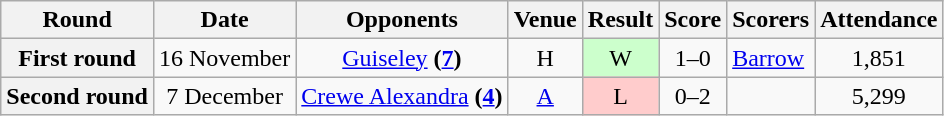<table class="wikitable" style="text-align:center">
<tr>
<th>Round</th>
<th>Date</th>
<th>Opponents</th>
<th>Venue</th>
<th>Result</th>
<th>Score</th>
<th>Scorers</th>
<th>Attendance</th>
</tr>
<tr>
<th>First round</th>
<td>16 November</td>
<td><a href='#'>Guiseley</a> <strong>(<a href='#'>7</a>)</strong></td>
<td>H</td>
<td style="background-color:#CCFFCC">W</td>
<td>1–0</td>
<td align="left"><a href='#'>Barrow</a></td>
<td>1,851</td>
</tr>
<tr>
<th>Second round</th>
<td>7 December</td>
<td><a href='#'>Crewe Alexandra</a> <strong>(<a href='#'>4</a>)</strong></td>
<td><a href='#'>A</a></td>
<td style="background-color:#FFCCCC">L</td>
<td>0–2</td>
<td align="left"></td>
<td>5,299</td>
</tr>
</table>
